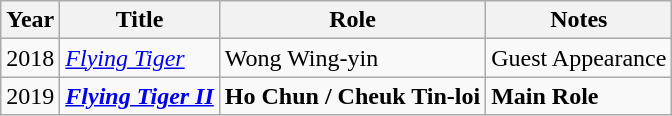<table class="wikitable plainrowheaders sortable">
<tr>
<th scope="col">Year</th>
<th scope="col">Title</th>
<th scope="col">Role</th>
<th scope="col" class="unsortable">Notes</th>
</tr>
<tr>
<td>2018</td>
<td><em><a href='#'>Flying Tiger</a></em></td>
<td>Wong Wing-yin</td>
<td>Guest Appearance</td>
</tr>
<tr>
<td>2019</td>
<td><strong><em><a href='#'>Flying Tiger II</a></em></strong></td>
<td><strong> Ho Chun / Cheuk Tin-loi </strong></td>
<td><strong>Main Role</strong></td>
</tr>
</table>
